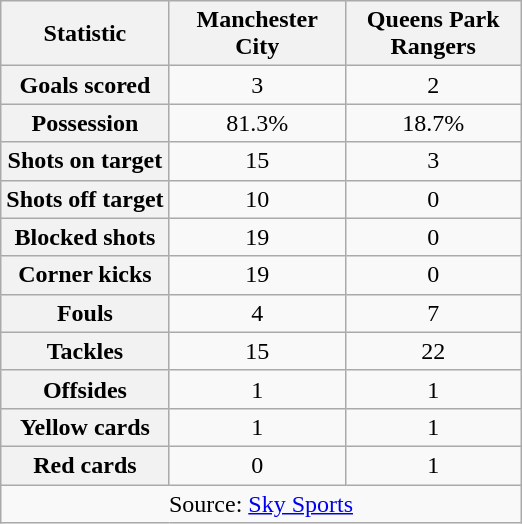<table class="wikitable plainrowheaders" style="text-align:center">
<tr>
<th scope="col">Statistic</th>
<th scope="col" style="width:110px">Manchester City</th>
<th scope="col" style="width:110px">Queens Park Rangers</th>
</tr>
<tr>
<th scope=row>Goals scored</th>
<td>3</td>
<td>2</td>
</tr>
<tr>
<th scope=row>Possession</th>
<td>81.3%</td>
<td>18.7%</td>
</tr>
<tr>
<th scope=row>Shots on target</th>
<td>15</td>
<td>3</td>
</tr>
<tr>
<th scope=row>Shots off target</th>
<td>10</td>
<td>0</td>
</tr>
<tr>
<th scope=row>Blocked shots</th>
<td>19</td>
<td>0</td>
</tr>
<tr>
<th scope=row>Corner kicks</th>
<td>19</td>
<td>0</td>
</tr>
<tr>
<th scope=row>Fouls</th>
<td>4</td>
<td>7</td>
</tr>
<tr>
<th scope=row>Tackles</th>
<td>15</td>
<td>22</td>
</tr>
<tr>
<th scope=row>Offsides</th>
<td>1</td>
<td>1</td>
</tr>
<tr>
<th scope=row>Yellow cards</th>
<td>1</td>
<td>1</td>
</tr>
<tr>
<th scope=row>Red cards</th>
<td>0</td>
<td>1</td>
</tr>
<tr>
<td colspan="3">Source: <a href='#'>Sky Sports</a></td>
</tr>
</table>
